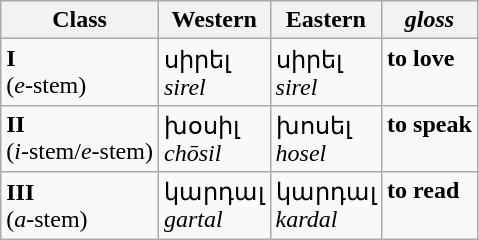<table class="wikitable">
<tr>
<th>Class</th>
<th>Western</th>
<th>Eastern</th>
<th><em>gloss</em></th>
</tr>
<tr>
<td><strong>I</strong> <br>(<em>e</em>-stem)</td>
<td>սիրել<br> <em>sirel</em></td>
<td>սիրել<br><em>sirel</em></td>
<td valign=top><strong>to love</strong></td>
</tr>
<tr>
<td><strong>II</strong> <br>(<em>i</em>-stem/<em>e</em>-stem)</td>
<td>խօսիլ<br> <em>chōsil</em></td>
<td>խոսել<br><em>hosel</em></td>
<td valign=top><strong>to speak</strong></td>
</tr>
<tr>
<td><strong>III</strong> <br>(<em>a</em>-stem)</td>
<td>կարդալ<br><em>gartal</em></td>
<td>կարդալ<br><em>kardal</em></td>
<td valign=top><strong>to read</strong></td>
</tr>
</table>
